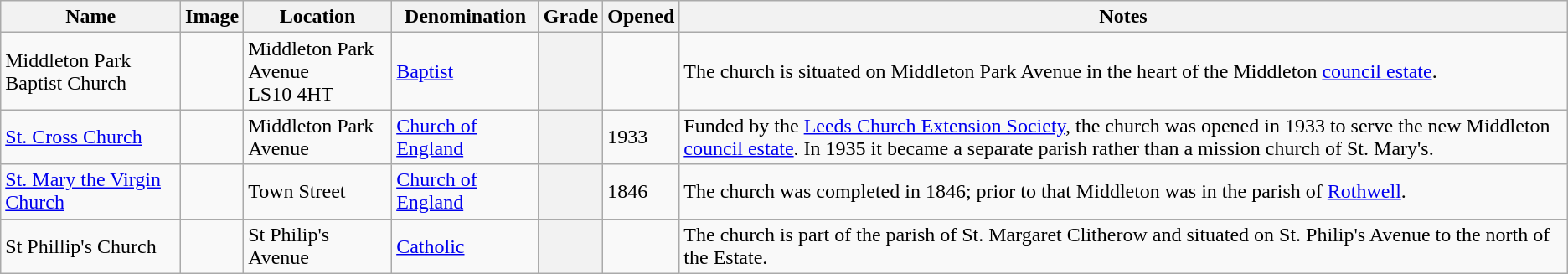<table class="wikitable sortable">
<tr>
<th>Name</th>
<th class="unsortable">Image</th>
<th>Location</th>
<th>Denomination</th>
<th>Grade</th>
<th>Opened</th>
<th class="unsortable">Notes</th>
</tr>
<tr>
<td>Middleton Park Baptist Church</td>
<td></td>
<td>Middleton Park Avenue<br>LS10 4HT</td>
<td><a href='#'>Baptist</a></td>
<th></th>
<td></td>
<td>The church is situated on Middleton Park Avenue in the heart of the Middleton <a href='#'>council estate</a>.</td>
</tr>
<tr>
<td><a href='#'>St. Cross Church</a></td>
<td></td>
<td>Middleton Park Avenue</td>
<td><a href='#'>Church of England</a></td>
<th></th>
<td>1933</td>
<td>Funded by the <a href='#'>Leeds Church Extension Society</a>, the church was opened in 1933 to serve the new Middleton <a href='#'>council estate</a>. In 1935 it became a separate parish rather than a mission church of St. Mary's.</td>
</tr>
<tr>
<td><a href='#'>St. Mary the Virgin Church</a></td>
<td></td>
<td>Town Street</td>
<td><a href='#'>Church of England</a></td>
<th></th>
<td>1846</td>
<td>The church was completed in 1846; prior to that Middleton was in the parish of <a href='#'>Rothwell</a>.</td>
</tr>
<tr>
<td>St Phillip's Church</td>
<td></td>
<td>St Philip's Avenue</td>
<td><a href='#'>Catholic</a></td>
<th></th>
<td></td>
<td>The church is part of the parish of St. Margaret Clitherow and situated on St. Philip's Avenue to the north of the Estate.</td>
</tr>
</table>
